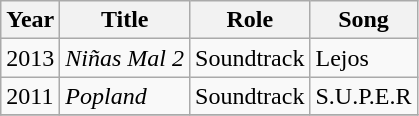<table class="wikitable sortable">
<tr>
<th>Year</th>
<th>Title</th>
<th>Role</th>
<th>Song</th>
</tr>
<tr>
<td>2013</td>
<td><em>Niñas Mal 2</em></td>
<td>Soundtrack</td>
<td>Lejos</td>
</tr>
<tr>
<td>2011</td>
<td><em>Popland</em></td>
<td>Soundtrack</td>
<td>S.U.P.E.R</td>
</tr>
<tr>
</tr>
</table>
